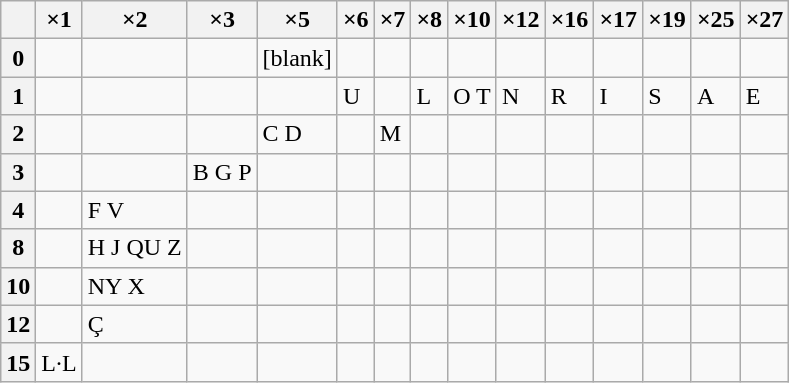<table class="wikitable floatright">
<tr>
<th></th>
<th>×1</th>
<th>×2</th>
<th>×3</th>
<th>×5</th>
<th>×6</th>
<th>×7</th>
<th>×8</th>
<th>×10</th>
<th>×12</th>
<th>×16</th>
<th>×17</th>
<th>×19</th>
<th>×25</th>
<th>×27</th>
</tr>
<tr>
<th>0</th>
<td></td>
<td></td>
<td></td>
<td>[blank]</td>
<td></td>
<td></td>
<td></td>
<td></td>
<td></td>
<td></td>
<td></td>
<td></td>
<td></td>
<td></td>
</tr>
<tr>
<th>1</th>
<td></td>
<td></td>
<td></td>
<td></td>
<td>U</td>
<td></td>
<td>L</td>
<td>O T</td>
<td>N</td>
<td>R</td>
<td>I</td>
<td>S</td>
<td>A</td>
<td>E</td>
</tr>
<tr>
<th>2</th>
<td></td>
<td></td>
<td></td>
<td>C D</td>
<td></td>
<td>M</td>
<td></td>
<td></td>
<td></td>
<td></td>
<td></td>
<td></td>
<td></td>
<td></td>
</tr>
<tr>
<th>3</th>
<td></td>
<td></td>
<td>B G P</td>
<td></td>
<td></td>
<td></td>
<td></td>
<td></td>
<td></td>
<td></td>
<td></td>
<td></td>
<td></td>
<td></td>
</tr>
<tr>
<th>4</th>
<td></td>
<td>F V</td>
<td></td>
<td></td>
<td></td>
<td></td>
<td></td>
<td></td>
<td></td>
<td></td>
<td></td>
<td></td>
<td></td>
<td></td>
</tr>
<tr>
<th>8</th>
<td></td>
<td>H J QU Z</td>
<td></td>
<td></td>
<td></td>
<td></td>
<td></td>
<td></td>
<td></td>
<td></td>
<td></td>
<td></td>
<td></td>
<td></td>
</tr>
<tr>
<th>10</th>
<td></td>
<td>NY X</td>
<td></td>
<td></td>
<td></td>
<td></td>
<td></td>
<td></td>
<td></td>
<td></td>
<td></td>
<td></td>
<td></td>
<td></td>
</tr>
<tr>
<th>12</th>
<td></td>
<td>Ç</td>
<td></td>
<td></td>
<td></td>
<td></td>
<td></td>
<td></td>
<td></td>
<td></td>
<td></td>
<td></td>
<td></td>
<td></td>
</tr>
<tr>
<th>15</th>
<td>L·L</td>
<td></td>
<td></td>
<td></td>
<td></td>
<td></td>
<td></td>
<td></td>
<td></td>
<td></td>
<td></td>
<td></td>
<td></td>
<td></td>
</tr>
</table>
